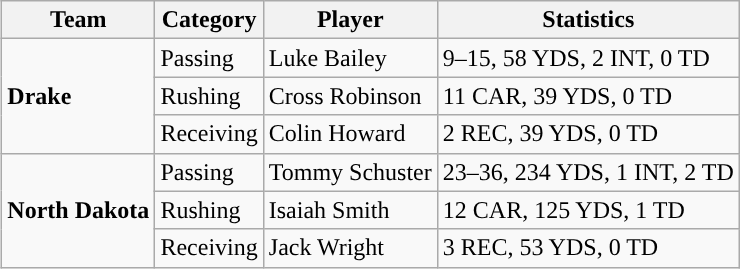<table class="wikitable" style="float: right;">
<tr>
<th>Team</th>
<th>Category</th>
<th>Player</th>
<th>Statistics</th>
</tr>
<tr>
<td rowspan=3><strong>Drake</strong></td>
<td>Passing</td>
<td>Luke Bailey</td>
<td>9–15, 58 YDS, 2 INT, 0 TD</td>
</tr>
<tr>
<td>Rushing</td>
<td>Cross Robinson</td>
<td>11 CAR, 39 YDS, 0 TD</td>
</tr>
<tr>
<td>Receiving</td>
<td>Colin Howard</td>
<td>2 REC, 39 YDS, 0 TD</td>
</tr>
<tr>
<td rowspan=3><strong>North Dakota</strong></td>
<td>Passing</td>
<td>Tommy Schuster</td>
<td>23–36, 234 YDS, 1 INT, 2 TD</td>
</tr>
<tr>
<td>Rushing</td>
<td>Isaiah Smith</td>
<td>12 CAR, 125 YDS, 1 TD</td>
</tr>
<tr>
<td>Receiving</td>
<td>Jack Wright</td>
<td>3 REC, 53 YDS, 0 TD</td>
</tr>
</table>
